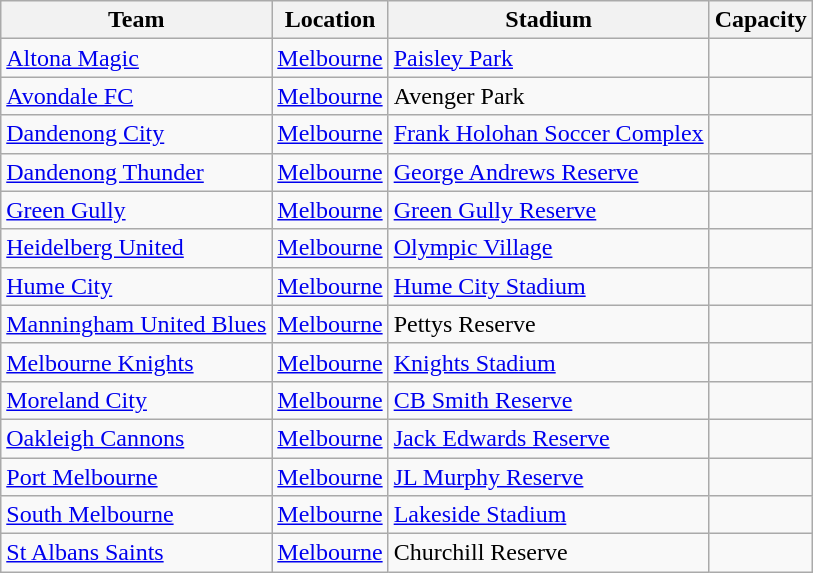<table class="wikitable sortable">
<tr>
<th>Team</th>
<th>Location</th>
<th>Stadium</th>
<th>Capacity</th>
</tr>
<tr>
<td><a href='#'>Altona Magic</a></td>
<td><a href='#'>Melbourne</a> </td>
<td><a href='#'>Paisley Park</a></td>
<td style="text-align:center"></td>
</tr>
<tr>
<td><a href='#'>Avondale FC</a></td>
<td><a href='#'>Melbourne</a> </td>
<td>Avenger Park</td>
<td style="text-align:center"></td>
</tr>
<tr>
<td><a href='#'>Dandenong City</a></td>
<td><a href='#'>Melbourne</a> </td>
<td><a href='#'>Frank Holohan Soccer Complex</a></td>
<td style="text-align:center"></td>
</tr>
<tr>
<td><a href='#'>Dandenong Thunder</a></td>
<td><a href='#'>Melbourne</a> </td>
<td><a href='#'>George Andrews Reserve</a></td>
<td style="text-align:center"></td>
</tr>
<tr>
<td><a href='#'>Green Gully</a></td>
<td><a href='#'>Melbourne</a> </td>
<td><a href='#'>Green Gully Reserve</a></td>
<td style="text-align:center"></td>
</tr>
<tr>
<td><a href='#'>Heidelberg United</a></td>
<td><a href='#'>Melbourne</a> </td>
<td><a href='#'>Olympic Village</a></td>
<td style="text-align:center"></td>
</tr>
<tr>
<td><a href='#'>Hume City</a></td>
<td><a href='#'>Melbourne</a> </td>
<td><a href='#'>Hume City Stadium</a></td>
<td style="text-align:center"></td>
</tr>
<tr>
<td><a href='#'>Manningham United Blues</a></td>
<td><a href='#'>Melbourne</a> </td>
<td>Pettys Reserve</td>
<td style="text-align:center"></td>
</tr>
<tr>
<td><a href='#'>Melbourne Knights</a></td>
<td><a href='#'>Melbourne</a> </td>
<td><a href='#'>Knights Stadium</a></td>
<td style="text-align:center"></td>
</tr>
<tr>
<td><a href='#'>Moreland City</a></td>
<td><a href='#'>Melbourne</a> </td>
<td><a href='#'>CB Smith Reserve</a></td>
<td style="text-align:center"></td>
</tr>
<tr>
<td><a href='#'>Oakleigh Cannons</a></td>
<td><a href='#'>Melbourne</a> </td>
<td><a href='#'>Jack Edwards Reserve</a></td>
<td style="text-align:center"></td>
</tr>
<tr>
<td><a href='#'>Port Melbourne</a></td>
<td><a href='#'>Melbourne</a> </td>
<td><a href='#'>JL Murphy Reserve</a></td>
<td style="text-align:center"></td>
</tr>
<tr>
<td><a href='#'>South Melbourne</a></td>
<td><a href='#'>Melbourne</a> </td>
<td><a href='#'>Lakeside Stadium</a></td>
<td style="text-align:center"></td>
</tr>
<tr>
<td><a href='#'>St Albans Saints</a></td>
<td><a href='#'>Melbourne</a> </td>
<td>Churchill Reserve</td>
<td style="text-align:center"></td>
</tr>
</table>
